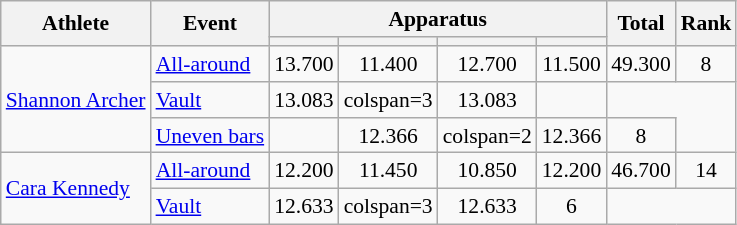<table class="wikitable" style="font-size:90%">
<tr>
<th rowspan=2>Athlete</th>
<th rowspan=2>Event</th>
<th colspan=4>Apparatus</th>
<th rowspan=2>Total</th>
<th rowspan=2>Rank</th>
</tr>
<tr style="font-size:95%">
<th></th>
<th></th>
<th></th>
<th></th>
</tr>
<tr align=center>
<td align=left rowspan=3><a href='#'>Shannon Archer</a></td>
<td align=left><a href='#'>All-around</a></td>
<td>13.700</td>
<td>11.400</td>
<td>12.700</td>
<td>11.500</td>
<td>49.300</td>
<td>8</td>
</tr>
<tr align=center>
<td align=left><a href='#'>Vault</a></td>
<td>13.083</td>
<td>colspan=3 </td>
<td>13.083</td>
<td></td>
</tr>
<tr align=center>
<td align=left><a href='#'>Uneven bars</a></td>
<td></td>
<td>12.366</td>
<td>colspan=2 </td>
<td>12.366</td>
<td>8</td>
</tr>
<tr align=center>
<td align=left rowspan=2><a href='#'>Cara Kennedy</a></td>
<td align=left><a href='#'>All-around</a></td>
<td>12.200</td>
<td>11.450</td>
<td>10.850</td>
<td>12.200</td>
<td>46.700</td>
<td>14</td>
</tr>
<tr align=center>
<td align=left><a href='#'>Vault</a></td>
<td>12.633</td>
<td>colspan=3 </td>
<td>12.633</td>
<td>6</td>
</tr>
</table>
